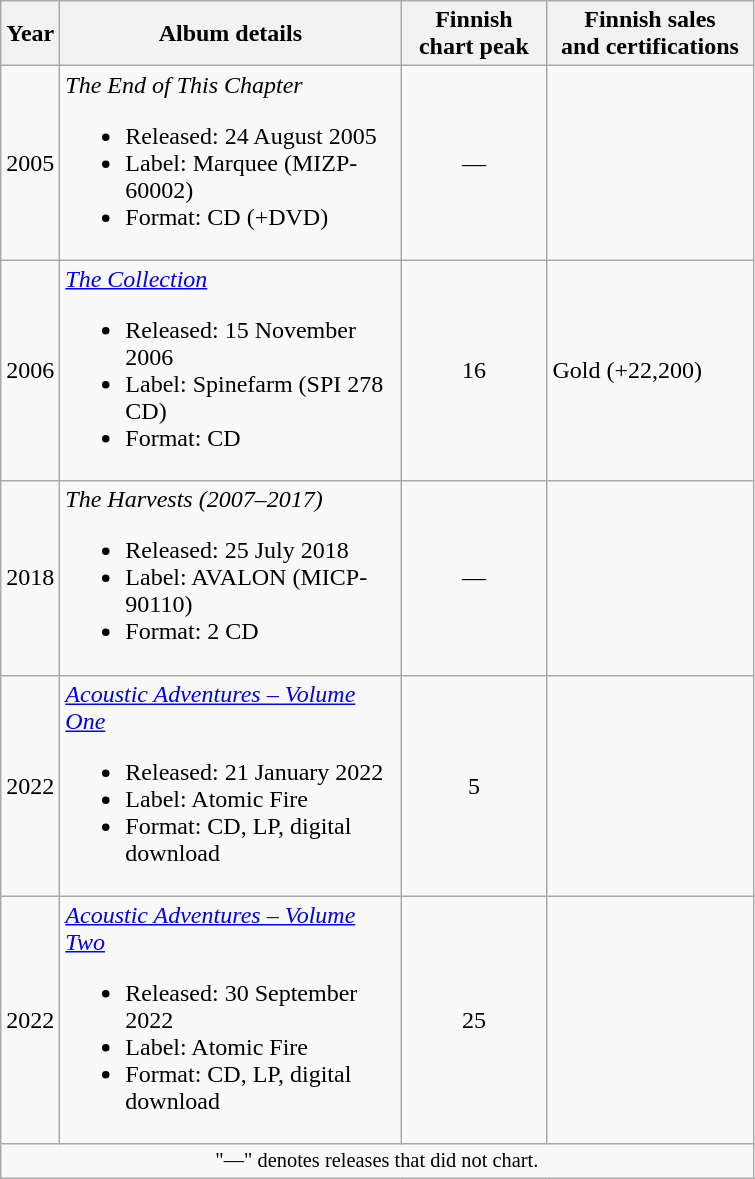<table class="wikitable" border="1">
<tr>
<th>Year</th>
<th width="220">Album details</th>
<th width="90">Finnish<br>chart peak</th>
<th width="130">Finnish sales <br>and certifications</th>
</tr>
<tr>
<td>2005</td>
<td><em>The End of This Chapter</em><br><ul><li>Released: 24 August 2005</li><li>Label: Marquee (MIZP-60002)</li><li>Format: CD (+DVD)</li></ul></td>
<td align="center">—</td>
<td></td>
</tr>
<tr>
<td>2006</td>
<td><em><a href='#'>The Collection</a></em><br><ul><li>Released: 15 November 2006</li><li>Label: Spinefarm (SPI 278 CD)</li><li>Format: CD</li></ul></td>
<td align="center">16</td>
<td>Gold (+22,200)</td>
</tr>
<tr>
<td>2018</td>
<td><em>The Harvests (2007–2017)</em><br><ul><li>Released: 25 July 2018</li><li>Label: AVALON (MICP-90110)</li><li>Format: 2 CD</li></ul></td>
<td align="center">—</td>
<td></td>
</tr>
<tr>
<td>2022</td>
<td><em><a href='#'>Acoustic Adventures – Volume One</a></em><br><ul><li>Released: 21 January 2022</li><li>Label: Atomic Fire</li><li>Format: CD, LP, digital download</li></ul></td>
<td align="center">5<br></td>
<td></td>
</tr>
<tr>
<td>2022</td>
<td><em><a href='#'>Acoustic Adventures – Volume Two</a></em><br><ul><li>Released: 30 September 2022</li><li>Label: Atomic Fire</li><li>Format: CD, LP, digital download</li></ul></td>
<td align="center">25<br></td>
</tr>
<tr>
<td align="center" colspan="4" style="font-size:85%">"—" denotes releases that did not chart.</td>
</tr>
</table>
